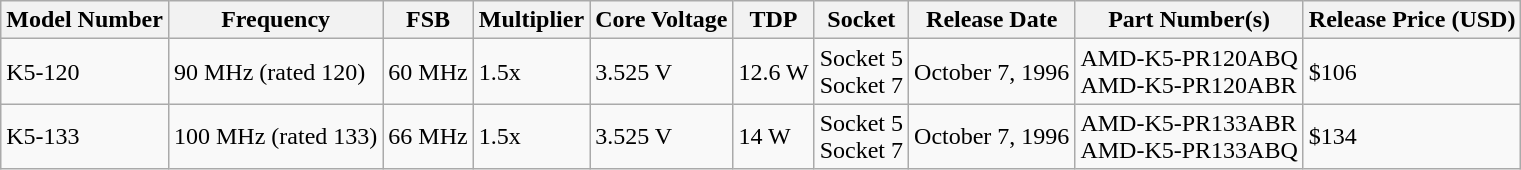<table class="wikitable">
<tr>
<th>Model Number</th>
<th>Frequency</th>
<th>FSB</th>
<th>Multiplier</th>
<th>Core Voltage</th>
<th>TDP</th>
<th>Socket</th>
<th>Release Date</th>
<th>Part Number(s)</th>
<th>Release Price (USD)</th>
</tr>
<tr>
<td>K5-120</td>
<td>90 MHz (rated 120)</td>
<td>60 MHz</td>
<td>1.5x</td>
<td>3.525 V</td>
<td>12.6 W</td>
<td>Socket 5<br>Socket 7</td>
<td>October 7, 1996</td>
<td>AMD-K5-PR120ABQ<br>AMD-K5-PR120ABR</td>
<td>$106</td>
</tr>
<tr>
<td>K5-133</td>
<td>100 MHz (rated 133)</td>
<td>66 MHz</td>
<td>1.5x</td>
<td>3.525 V</td>
<td>14 W</td>
<td>Socket 5<br>Socket 7</td>
<td>October 7, 1996</td>
<td>AMD-K5-PR133ABR<br>AMD-K5-PR133ABQ</td>
<td>$134</td>
</tr>
</table>
